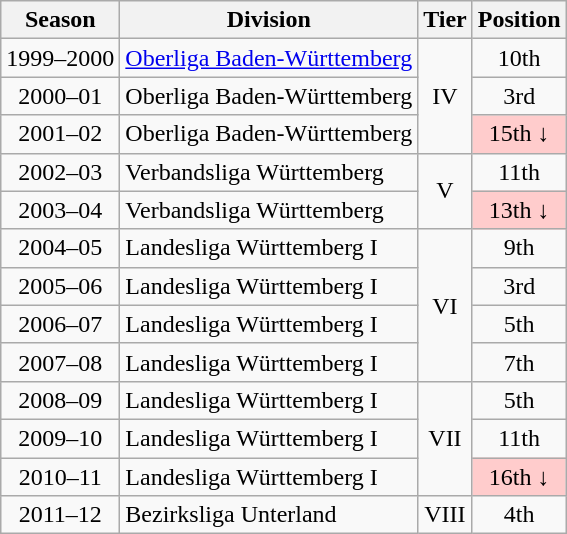<table class="wikitable">
<tr>
<th>Season</th>
<th>Division</th>
<th>Tier</th>
<th>Position</th>
</tr>
<tr align="center">
<td>1999–2000</td>
<td align="left"><a href='#'>Oberliga Baden-Württemberg</a></td>
<td rowspan=3>IV</td>
<td>10th</td>
</tr>
<tr align="center">
<td>2000–01</td>
<td align="left">Oberliga Baden-Württemberg</td>
<td>3rd</td>
</tr>
<tr align="center">
<td>2001–02</td>
<td align="left">Oberliga Baden-Württemberg</td>
<td style="background:#ffcccc">15th ↓</td>
</tr>
<tr align="center">
<td>2002–03</td>
<td align="left">Verbandsliga Württemberg</td>
<td rowspan=2>V</td>
<td>11th</td>
</tr>
<tr align="center">
<td>2003–04</td>
<td align="left">Verbandsliga Württemberg</td>
<td style="background:#ffcccc">13th ↓</td>
</tr>
<tr align="center">
<td>2004–05</td>
<td align="left">Landesliga Württemberg I</td>
<td rowspan=4>VI</td>
<td>9th</td>
</tr>
<tr align="center">
<td>2005–06</td>
<td align="left">Landesliga Württemberg I</td>
<td>3rd</td>
</tr>
<tr align="center">
<td>2006–07</td>
<td align="left">Landesliga Württemberg I</td>
<td>5th</td>
</tr>
<tr align="center">
<td>2007–08</td>
<td align="left">Landesliga Württemberg I</td>
<td>7th</td>
</tr>
<tr align="center">
<td>2008–09</td>
<td align="left">Landesliga Württemberg I</td>
<td rowspan=3>VII</td>
<td>5th</td>
</tr>
<tr align="center">
<td>2009–10</td>
<td align="left">Landesliga Württemberg I</td>
<td>11th</td>
</tr>
<tr align="center">
<td>2010–11</td>
<td align="left">Landesliga Württemberg I</td>
<td style="background:#ffcccc">16th ↓</td>
</tr>
<tr align="center">
<td>2011–12</td>
<td align="left">Bezirksliga Unterland</td>
<td>VIII</td>
<td>4th</td>
</tr>
</table>
